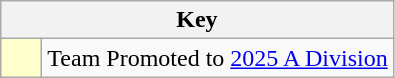<table class="wikitable" style="text-align: center;">
<tr>
<th colspan=2>Key</th>
</tr>
<tr>
<td style="background:#ffffcc; width:20px;"></td>
<td align=left>Team Promoted to <a href='#'>2025 A Division</a></td>
</tr>
</table>
